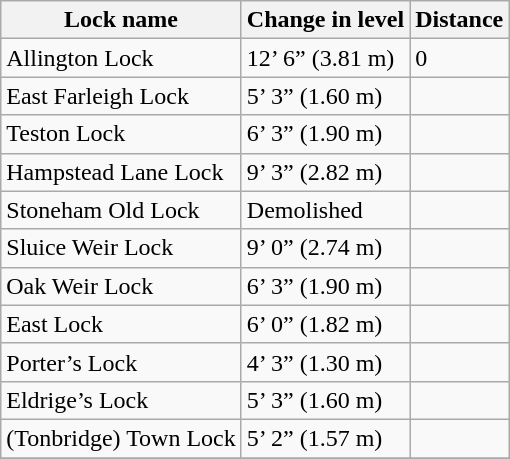<table class="wikitable">
<tr>
<th>Lock name</th>
<th>Change in level</th>
<th>Distance</th>
</tr>
<tr>
<td>Allington Lock</td>
<td>12’ 6” (3.81 m)</td>
<td>0</td>
</tr>
<tr>
<td>East Farleigh Lock</td>
<td>5’ 3” (1.60 m)</td>
<td></td>
</tr>
<tr>
<td>Teston Lock</td>
<td>6’ 3” (1.90 m)</td>
<td></td>
</tr>
<tr>
<td>Hampstead Lane Lock</td>
<td>9’ 3” (2.82 m)</td>
<td></td>
</tr>
<tr>
<td>Stoneham Old Lock</td>
<td>Demolished</td>
<td></td>
</tr>
<tr>
<td>Sluice Weir Lock</td>
<td>9’ 0” (2.74 m)</td>
<td></td>
</tr>
<tr>
<td>Oak Weir Lock</td>
<td>6’ 3” (1.90 m)</td>
<td></td>
</tr>
<tr>
<td>East Lock</td>
<td>6’ 0” (1.82 m)</td>
<td></td>
</tr>
<tr>
<td>Porter’s Lock</td>
<td>4’ 3” (1.30 m)</td>
<td></td>
</tr>
<tr>
<td>Eldrige’s Lock</td>
<td>5’ 3” (1.60 m)</td>
<td></td>
</tr>
<tr>
<td>(Tonbridge) Town Lock</td>
<td>5’ 2” (1.57 m)</td>
<td></td>
</tr>
<tr>
</tr>
</table>
